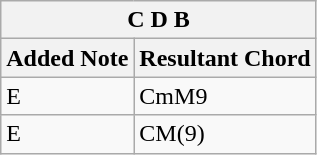<table class="wikitable">
<tr>
<th colspan="2">C D B</th>
</tr>
<tr>
<th>Added Note</th>
<th>Resultant Chord</th>
</tr>
<tr>
<td>E</td>
<td>CmM9</td>
</tr>
<tr>
<td>E</td>
<td>CM(9)</td>
</tr>
</table>
